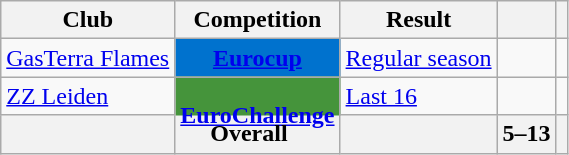<table class="wikitable sortable">
<tr>
<th>Club</th>
<th>Competition</th>
<th>Result</th>
<th></th>
<th></th>
</tr>
<tr>
<td><a href='#'>GasTerra Flames</a></td>
<td style="background-color:#0072CE;color:white;text-align:center"><strong><a href='#'><span>Eurocup</span></a></strong></td>
<td><a href='#'>Regular season</a></td>
<td></td>
<td></td>
</tr>
<tr>
<td><a href='#'>ZZ Leiden</a></td>
<td rowspan=2 style="background-color:#45943B;color:white;text-align:center"><strong><a href='#'><span>EuroChallenge</span></a></strong></td>
<td><a href='#'>Last 16</a></td>
<td></td>
<td style="text-align:center"></td>
</tr>
<tr>
<th colspan=3>Overall</th>
<th>5–13</th>
<th></th>
</tr>
</table>
